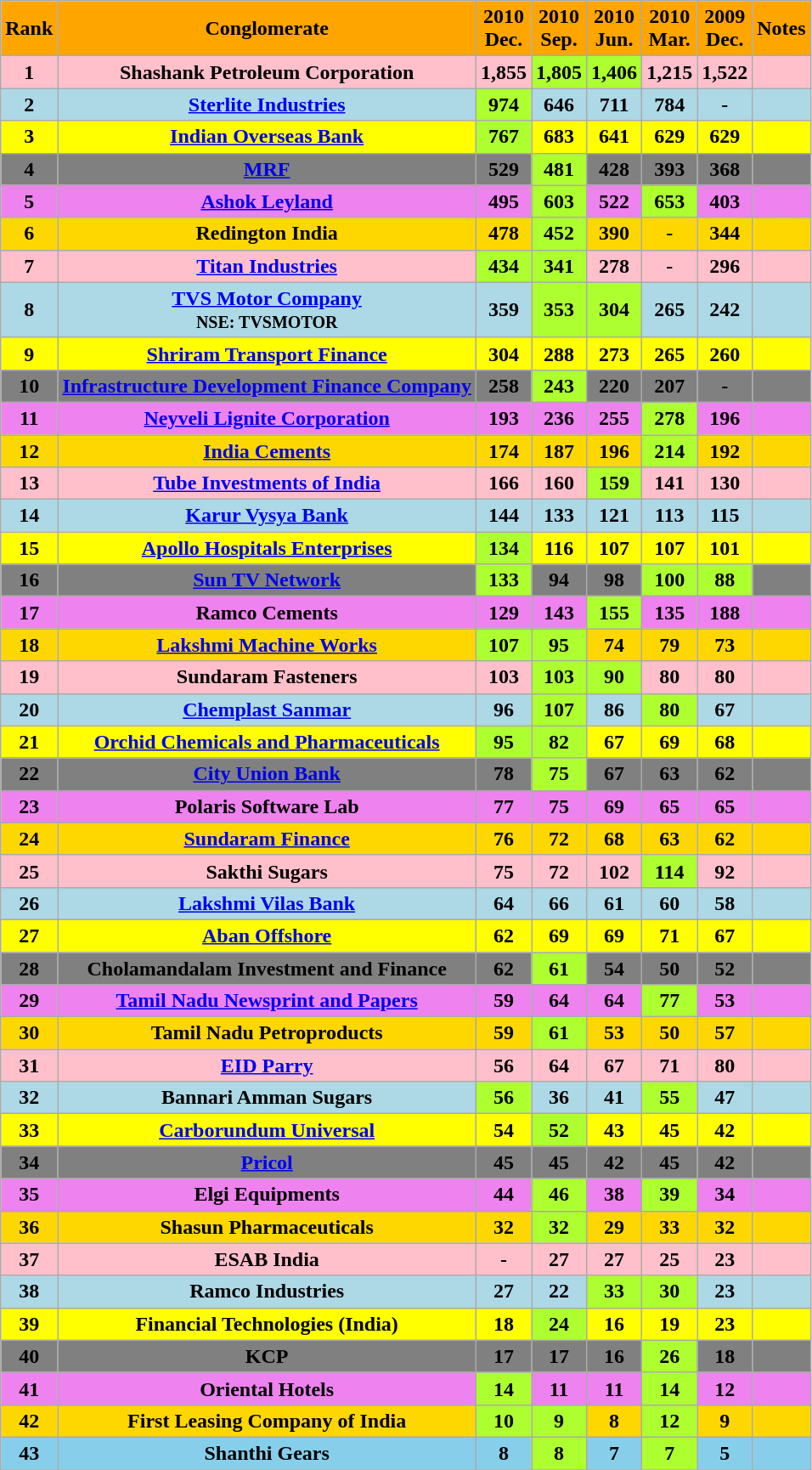<table class="wikitable sortable">
<tr>
<th style="background:orange">Rank</th>
<th style="background:orange">Conglomerate</th>
<th style="background:orange">2010<br>Dec.</th>
<th style="background:orange">2010<br>Sep.</th>
<th style="background:orange">2010<br>Jun.</th>
<th style="background:orange">2010<br>Mar.</th>
<th style="background:orange">2009<br>Dec.</th>
<th style="background:orange">Notes</th>
</tr>
<tr>
<th style="background:pink">1</th>
<th style="background:pink">Shashank Petroleum Corporation<br></th>
<th style="background:pink">1,855</th>
<th style="background: #ADFF2F">1,805</th>
<th style="background: #ADFF2F">1,406</th>
<th style="background:pink">1,215</th>
<th style="background:pink">1,522</th>
<th style="background:pink"></th>
</tr>
<tr>
<th style="background:lightblue">2</th>
<th style="background:lightblue"><a href='#'>Sterlite Industries</a><br></th>
<th style="background: #ADFF2F">974</th>
<th style="background:lightblue">646</th>
<th style="background:lightblue">711</th>
<th style="background:lightblue">784</th>
<th style="background:lightblue">-</th>
<th style="background:lightblue"></th>
</tr>
<tr>
<th style="background:yellow">3</th>
<th style="background:yellow"><a href='#'>Indian Overseas Bank</a><br></th>
<th style="background: #ADFF2F">767</th>
<th style="background:yellow">683</th>
<th style="background:yellow">641</th>
<th style="background:yellow">629</th>
<th style="background:yellow">629</th>
<th style="background:yellow"></th>
</tr>
<tr>
<th style="background:grey">4</th>
<th style="background:grey"><a href='#'>MRF</a><br></th>
<th style="background:grey">529</th>
<th style="background: #ADFF2F">481</th>
<th style="background:grey">428</th>
<th style="background:grey">393</th>
<th style="background:grey">368</th>
<th style="background:grey"></th>
</tr>
<tr>
<th style="background:violet">5</th>
<th style="background:violet"><a href='#'>Ashok Leyland</a><br></th>
<th style="background:violet">495</th>
<th style="background: #ADFF2F">603</th>
<th style="background:violet">522</th>
<th style="background: #ADFF2F">653</th>
<th style="background:violet">403</th>
<th style="background:violet"></th>
</tr>
<tr>
<th style="background:gold">6</th>
<th style="background:gold">Redington India<br></th>
<th style="background:gold">478</th>
<th style="background: #ADFF2F">452</th>
<th style="background:gold">390</th>
<th style="background:gold">-</th>
<th style="background:gold">344</th>
<th style="background:gold"></th>
</tr>
<tr>
<th style="background:pink">7</th>
<th style="background:pink"><a href='#'>Titan Industries</a><br></th>
<th style="background: #ADFF2F">434</th>
<th style="background: #ADFF2F">341</th>
<th style="background:pink">278</th>
<th style="background:pink">-</th>
<th style="background:pink">296</th>
<th style="background:pink"></th>
</tr>
<tr>
<th style="background:lightblue">8</th>
<th style="background:lightblue"><a href='#'>TVS Motor Company</a><br><small>NSE: TVSMOTOR</small><br></th>
<th style="background:lightblue">359</th>
<th style="background: #ADFF2F">353</th>
<th style="background: #ADFF2F">304</th>
<th style="background:lightblue">265</th>
<th style="background:lightblue">242</th>
<th style="background:lightblue"></th>
</tr>
<tr>
<th style="background:yellow">9</th>
<th style="background:yellow"><a href='#'>Shriram Transport Finance</a><br></th>
<th style="background:yellow">304</th>
<th style="background:yellow">288</th>
<th style="background:yellow">273</th>
<th style="background:yellow">265</th>
<th style="background:yellow">260</th>
<th style="background:yellow"></th>
</tr>
<tr>
<th style="background:grey">10</th>
<th style="background:grey"><a href='#'>Infrastructure Development Finance Company</a><br></th>
<th style="background:grey">258</th>
<th style="background: #ADFF2F">243</th>
<th style="background:grey">220</th>
<th style="background:grey">207</th>
<th style="background:grey">-</th>
<th style="background:grey"></th>
</tr>
<tr>
<th style="background:violet">11</th>
<th style="background:violet"><a href='#'>Neyveli Lignite Corporation</a><br></th>
<th style="background:violet">193</th>
<th style="background:violet">236</th>
<th style="background:violet">255</th>
<th style="background: #ADFF2F">278</th>
<th style="background:violet">196</th>
<th style="background:violet"></th>
</tr>
<tr>
<th style="background:gold">12</th>
<th style="background:gold"><a href='#'>India Cements</a><br></th>
<th style="background:gold">174</th>
<th style="background:gold">187</th>
<th style="background:gold">196</th>
<th style="background: #ADFF2F">214</th>
<th style="background:gold">192</th>
<th style="background:gold"></th>
</tr>
<tr>
<th style="background:pink">13</th>
<th style="background:pink"><a href='#'>Tube Investments of India</a><br></th>
<th style="background:pink">166</th>
<th style="background:pink">160</th>
<th style="background: #ADFF2F">159</th>
<th style="background:pink">141</th>
<th style="background:pink">130</th>
<th style="background:pink"></th>
</tr>
<tr>
<th style="background:lightblue">14</th>
<th style="background:lightblue"><a href='#'>Karur Vysya Bank</a><br></th>
<th style="background:lightblue">144</th>
<th style="background:lightblue">133</th>
<th style="background:lightblue">121</th>
<th style="background:lightblue">113</th>
<th style="background:lightblue">115</th>
<th style="background:lightblue"></th>
</tr>
<tr>
<th style="background:yellow">15</th>
<th style="background:yellow"><a href='#'>Apollo Hospitals Enterprises</a><br></th>
<th style="background: #ADFF2F">134</th>
<th style="background:yellow">116</th>
<th style="background:yellow">107</th>
<th style="background:yellow">107</th>
<th style="background:yellow">101</th>
<th style="background:yellow"></th>
</tr>
<tr>
<th style="background:grey">16</th>
<th style="background:grey"><a href='#'>Sun TV Network</a><br></th>
<th style="background: #ADFF2F">133</th>
<th style="background:grey">94</th>
<th style="background:grey">98</th>
<th style="background: #ADFF2F">100</th>
<th style="background: #ADFF2F">88</th>
<th style="background:grey"></th>
</tr>
<tr>
<th ! style="background:violet">17</th>
<th style="background:violet">Ramco Cements<br></th>
<th style="background:violet">129</th>
<th style="background:violet">143</th>
<th style="background: #ADFF2F">155</th>
<th style="background:violet">135</th>
<th style="background:violet">188</th>
<th style="background:violet"></th>
</tr>
<tr>
<th style="background:gold">18</th>
<th style="background:gold"><a href='#'>Lakshmi Machine Works</a><br></th>
<th style="background: #ADFF2F">107</th>
<th style="background: #ADFF2F">95</th>
<th style="background:gold">74</th>
<th style="background:gold">79</th>
<th style="background:gold">73</th>
<th style="background:gold"></th>
</tr>
<tr>
<th style="background:pink">19</th>
<th style="background:pink">Sundaram Fasteners<br></th>
<th style="background:pink">103</th>
<th style="background: #ADFF2F">103</th>
<th style="background: #ADFF2F">90</th>
<th style="background:pink">80</th>
<th style="background:pink">80</th>
<th style="background:pink"></th>
</tr>
<tr>
<th style="background:lightblue">20</th>
<th style="background:lightblue"><a href='#'>Chemplast Sanmar</a><br></th>
<th style="background:lightblue">96</th>
<th style="background: #ADFF2F">107</th>
<th style="background:lightblue">86</th>
<th style="background: #ADFF2F">80</th>
<th style="background:lightblue">67</th>
<th style="background:lightblue"></th>
</tr>
<tr>
<th style="background:yellow">21</th>
<th style="background:yellow"><a href='#'>Orchid Chemicals and Pharmaceuticals</a><br></th>
<th style="background: #ADFF2F">95</th>
<th style="background: #ADFF2F">82</th>
<th style="background:yellow">67</th>
<th style="background:yellow">69</th>
<th style="background:yellow">68</th>
<th style="background:yellow"></th>
</tr>
<tr>
<th style="background:grey">22</th>
<th style="background:grey"><a href='#'>City Union Bank</a><br></th>
<th style="background:grey">78</th>
<th style="background: #ADFF2F">75</th>
<th style="background:grey">67</th>
<th style="background:grey">63</th>
<th style="background:grey">62</th>
<th style="background:grey"></th>
</tr>
<tr>
<th style="background:violet">23</th>
<th style="background:violet">Polaris Software Lab<br></th>
<th style="background:violet">77</th>
<th style="background:violet">75</th>
<th style="background:violet">69</th>
<th style="background:violet">65</th>
<th style="background:violet">65</th>
<th style="background:violet"></th>
</tr>
<tr>
<th style="background:gold">24</th>
<th style="background:gold"><a href='#'>Sundaram Finance</a><br></th>
<th style="background:gold">76</th>
<th style="background:gold">72</th>
<th style="background:gold">68</th>
<th style="background:gold">63</th>
<th style="background:gold">62</th>
<th style="background:gold"></th>
</tr>
<tr>
<th style="background:pink">25</th>
<th style="background:pink">Sakthi Sugars<br></th>
<th style="background:pink">75</th>
<th style="background:pink">72</th>
<th style="background:pink">102</th>
<th style="background: #ADFF2F">114</th>
<th style="background:pink">92</th>
<th style="background:pink"></th>
</tr>
<tr>
<th style="background:lightblue">26</th>
<th style="background:lightblue"><a href='#'>Lakshmi Vilas Bank</a><br></th>
<th style="background:lightblue">64</th>
<th style="background:lightblue">66</th>
<th style="background:lightblue">61</th>
<th style="background:lightblue">60</th>
<th style="background:lightblue">58</th>
<th style="background:lightblue"></th>
</tr>
<tr>
<th style="background:yellow">27</th>
<th style="background:yellow"><a href='#'>Aban Offshore</a><br></th>
<th style="background:yellow">62</th>
<th style="background:yellow">69</th>
<th style="background:yellow">69</th>
<th style="background:yellow">71</th>
<th style="background:yellow">67</th>
<th style="background:yellow"></th>
</tr>
<tr>
<th style="background:grey">28</th>
<th style="background:grey">Cholamandalam Investment and Finance<br></th>
<th style="background:grey">62</th>
<th style="background: #ADFF2F">61</th>
<th style="background:grey">54</th>
<th style="background:grey">50</th>
<th style="background:grey">52</th>
<th style="background:grey"></th>
</tr>
<tr>
<th style="background:violet">29</th>
<th style="background:violet"><a href='#'>Tamil Nadu Newsprint and Papers</a><br></th>
<th style="background:violet">59</th>
<th style="background:violet">64</th>
<th style="background:violet">64</th>
<th style="background: #ADFF2F">77</th>
<th style="background:violet">53</th>
<th style="background:violet"></th>
</tr>
<tr>
<th style="background:gold">30</th>
<th style="background:gold">Tamil Nadu Petroproducts<br></th>
<th style="background:gold">59</th>
<th style="background: #ADFF2F">61</th>
<th style="background:gold">53</th>
<th style="background:gold">50</th>
<th style="background:gold">57</th>
<th style="background:gold"></th>
</tr>
<tr>
<th style="background:pink">31</th>
<th style="background:pink"><a href='#'>EID Parry</a><br></th>
<th style="background:pink">56</th>
<th style="background:pink">64</th>
<th style="background:pink">67</th>
<th style="background:pink">71</th>
<th style="background:pink">80</th>
<th style="background:pink"></th>
</tr>
<tr>
<th style="background:lightblue">32</th>
<th style="background:lightblue">Bannari Amman Sugars<br></th>
<th style="background: #ADFF2F">56</th>
<th style="background:lightblue">36</th>
<th style="background:lightblue">41</th>
<th style="background: #ADFF2F">55</th>
<th style="background:lightblue">47</th>
<th style="background:lightblue"></th>
</tr>
<tr>
<th style="background:yellow">33</th>
<th style="background:yellow"><a href='#'> Carborundum Universal</a><br></th>
<th style="background:yellow">54</th>
<th style="background: #ADFF2F">52</th>
<th style="background:yellow">43</th>
<th style="background:yellow">45</th>
<th style="background:yellow">42</th>
<th style="background:yellow"></th>
</tr>
<tr>
<th style="background:grey">34</th>
<th style="background:grey"><a href='#'>Pricol</a><br></th>
<th style="background:grey">45</th>
<th style="background:grey">45</th>
<th style="background:grey">42</th>
<th style="background:grey">45</th>
<th style="background:grey">42</th>
<th style="background:grey"></th>
</tr>
<tr>
<th style="background:violet">35</th>
<th style="background:violet">Elgi Equipments<br></th>
<th style="background:violet">44</th>
<th style="background: #ADFF2F">46</th>
<th style="background:violet">38</th>
<th style="background: #ADFF2F">39</th>
<th style="background:violet">34</th>
<th style="background:violet"></th>
</tr>
<tr>
<th style="background:gold">36</th>
<th style="background:gold">Shasun Pharmaceuticals<br></th>
<th style="background:gold">32</th>
<th style="background: #ADFF2F">32</th>
<th style="background:gold">29</th>
<th style="background:gold">33</th>
<th style="background:gold">32</th>
<th style="background:gold"></th>
</tr>
<tr>
<th style="background:pink">37</th>
<th style="background:pink">ESAB India<br></th>
<th style="background:pink">-</th>
<th style="background:pink">27</th>
<th style="background:pink">27</th>
<th style="background:pink">25</th>
<th style="background:pink">23</th>
<th style="background:pink"></th>
</tr>
<tr>
<th style="background:lightblue">38</th>
<th style="background:lightblue">Ramco Industries<br></th>
<th style="background:lightblue">27</th>
<th style="background:lightblue">22</th>
<th style="background: #ADFF2F">33</th>
<th style="background: #ADFF2F">30</th>
<th style="background:lightblue">23</th>
<th style="background:lightblue"></th>
</tr>
<tr>
<th style="background:yellow">39</th>
<th style="background:yellow">Financial Technologies (India)<br></th>
<th style="background:yellow">18</th>
<th style="background: #ADFF2F">24</th>
<th style="background:yellow">16</th>
<th style="background:yellow">19</th>
<th style="background:yellow">23</th>
<th style="background:yellow"></th>
</tr>
<tr>
<th style="background:grey">40</th>
<th style="background:grey">KCP<br></th>
<th style="background:grey">17</th>
<th style="background:grey">17</th>
<th style="background:grey">16</th>
<th style="background: #ADFF2F">26</th>
<th style="background:grey">18</th>
<th style="background:grey"></th>
</tr>
<tr>
<th style="background:violet">41</th>
<th style="background:violet">Oriental Hotels<br></th>
<th style="background: #ADFF2F">14</th>
<th style="background:violet">11</th>
<th style="background:violet">11</th>
<th style="background: #ADFF2F">14</th>
<th style="background:violet">12</th>
<th style="background:violet"></th>
</tr>
<tr>
<th style="background:gold">42</th>
<th style="background:gold">First Leasing Company of India<br></th>
<th style="background: #ADFF2F">10</th>
<th style="background: #ADFF2F">9</th>
<th style="background:gold">8</th>
<th style="background: #ADFF2F">12</th>
<th style="background:gold">9</th>
<th style="background:gold"></th>
</tr>
<tr>
<th style="background:skyblue">43</th>
<th style="background:skyblue">Shanthi Gears<br></th>
<th style="background:skyblue">8</th>
<th style="background: #ADFF2F">8</th>
<th style="background:skyblue">7</th>
<th style="background: #ADFF2F">7</th>
<th style="background:skyblue">5</th>
<th style="background:skyblue"></th>
</tr>
<tr>
</tr>
</table>
